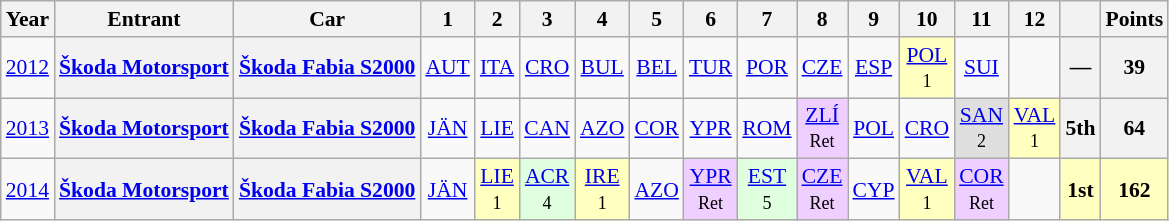<table class="wikitable" style="text-align:center; font-size:90%">
<tr>
<th>Year</th>
<th>Entrant</th>
<th>Car</th>
<th>1</th>
<th>2</th>
<th>3</th>
<th>4</th>
<th>5</th>
<th>6</th>
<th>7</th>
<th>8</th>
<th>9</th>
<th>10</th>
<th>11</th>
<th>12</th>
<th></th>
<th>Points</th>
</tr>
<tr>
<td><a href='#'>2012</a></td>
<th><a href='#'>Škoda Motorsport</a></th>
<th><a href='#'>Škoda Fabia S2000</a></th>
<td><a href='#'>AUT</a></td>
<td><a href='#'>ITA</a></td>
<td><a href='#'>CRO</a></td>
<td><a href='#'>BUL</a></td>
<td><a href='#'>BEL</a></td>
<td><a href='#'>TUR</a></td>
<td><a href='#'>POR</a></td>
<td><a href='#'>CZE</a></td>
<td><a href='#'>ESP</a></td>
<td style="background:#FFFFBF;"><a href='#'>POL</a><br><small>1</small></td>
<td><a href='#'>SUI</a></td>
<td></td>
<th>—</th>
<th>39</th>
</tr>
<tr>
<td><a href='#'>2013</a></td>
<th><a href='#'>Škoda Motorsport</a></th>
<th><a href='#'>Škoda Fabia S2000</a></th>
<td><a href='#'>JÄN</a></td>
<td><a href='#'>LIE</a></td>
<td><a href='#'>CAN</a></td>
<td><a href='#'>AZO</a></td>
<td><a href='#'>COR</a></td>
<td><a href='#'>YPR</a></td>
<td><a href='#'>ROM</a></td>
<td style="background:#EFCFFF;"><a href='#'>ZLÍ</a><br><small>Ret</small></td>
<td><a href='#'>POL</a></td>
<td><a href='#'>CRO</a></td>
<td style="background:#DFDFDF;"><a href='#'>SAN</a><br><small>2</small></td>
<td style="background:#FFFFBF;"><a href='#'>VAL</a><br><small>1</small></td>
<th>5th</th>
<th>64</th>
</tr>
<tr>
<td><a href='#'>2014</a></td>
<th><a href='#'>Škoda Motorsport</a></th>
<th><a href='#'>Škoda Fabia S2000</a></th>
<td><a href='#'>JÄN</a></td>
<td style="background:#FFFFBF;"><a href='#'>LIE</a><br><small>1</small></td>
<td style="background:#DFFFDF;"><a href='#'>ACR</a><br><small>4</small></td>
<td style="background:#FFFFBF;"><a href='#'>IRE</a><br><small>1</small></td>
<td><a href='#'>AZO</a></td>
<td style="background:#EFCFFF;"><a href='#'>YPR</a><br><small>Ret</small></td>
<td style="background:#DFFFDF;"><a href='#'>EST</a><br><small>5</small></td>
<td style="background:#EFCFFF;"><a href='#'>CZE</a><br><small>Ret</small></td>
<td><a href='#'>CYP</a></td>
<td style="background:#FFFFBF;"><a href='#'>VAL</a><br><small>1</small></td>
<td style="background:#EFCFFF;"><a href='#'>COR</a><br><small>Ret</small></td>
<td></td>
<td style="background:#FFFFBF;"><strong>1st</strong></td>
<td style="background:#FFFFBF;"><strong>162</strong></td>
</tr>
</table>
